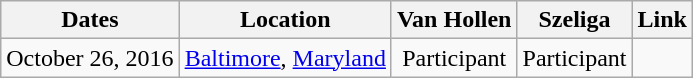<table class="wikitable" style="text-align:center">
<tr>
<th>Dates</th>
<th>Location</th>
<th>Van Hollen</th>
<th>Szeliga</th>
<th>Link</th>
</tr>
<tr>
<td>October 26, 2016</td>
<td><a href='#'>Baltimore</a>, <a href='#'>Maryland</a></td>
<td>Participant</td>
<td>Participant</td>
<td align=left></td>
</tr>
</table>
